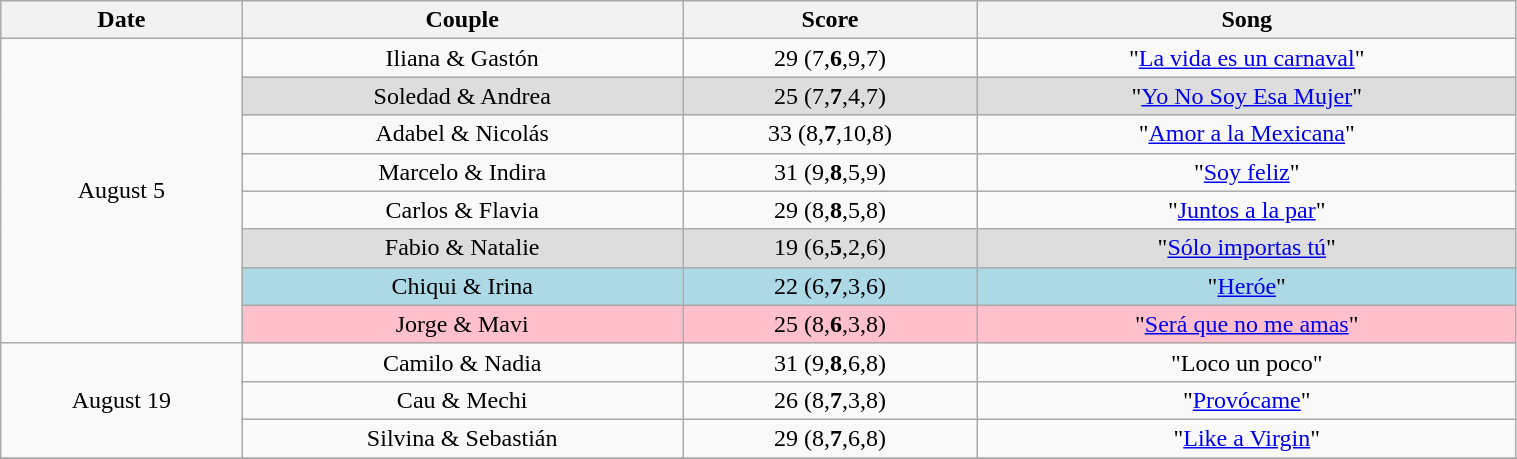<table class="wikitable" style="width:80%; text-align:center;">
<tr>
<th>Date</th>
<th>Couple</th>
<th>Score</th>
<th>Song </th>
</tr>
<tr>
<td rowspan=8>August 5</td>
<td>Iliana & Gastón</td>
<td>29 (7,<strong>6</strong>,9,7)</td>
<td>"<a href='#'>La vida es un carnaval</a>" </td>
</tr>
<tr style="background:#dddddd;">
<td>Soledad & Andrea</td>
<td>25 (7,<strong>7</strong>,4,7)</td>
<td>"<a href='#'>Yo No Soy Esa Mujer</a>" </td>
</tr>
<tr>
<td>Adabel & Nicolás</td>
<td>33 (8,<strong>7</strong>,10,8)</td>
<td>"<a href='#'>Amor a la Mexicana</a>" </td>
</tr>
<tr>
<td>Marcelo & Indira</td>
<td>31 (9,<strong>8</strong>,5,9)</td>
<td>"<a href='#'>Soy feliz</a>" </td>
</tr>
<tr>
<td>Carlos & Flavia</td>
<td>29 (8,<strong>8</strong>,5,8)</td>
<td>"<a href='#'>Juntos a la par</a>" </td>
</tr>
<tr style="background:#dddddd;">
<td>Fabio & Natalie</td>
<td>19 (6,<strong>5</strong>,2,6)</td>
<td>"<a href='#'>Sólo importas tú</a>" </td>
</tr>
<tr style="background:lightblue;">
<td>Chiqui & Irina</td>
<td>22 (6,<strong>7</strong>,3,6)</td>
<td>"<a href='#'>Heróe</a>" </td>
</tr>
<tr style="background:pink;">
<td>Jorge & Mavi</td>
<td>25 (8,<strong>6</strong>,3,8)</td>
<td>"<a href='#'>Será que no me amas</a>" </td>
</tr>
<tr>
<td rowspan=3>August 19</td>
<td>Camilo & Nadia</td>
<td>31 (9,<strong>8</strong>,6,8)</td>
<td>"Loco un poco" </td>
</tr>
<tr>
<td>Cau & Mechi</td>
<td>26 (8,<strong>7</strong>,3,8)</td>
<td>"<a href='#'>Provócame</a>" </td>
</tr>
<tr>
<td>Silvina & Sebastián</td>
<td>29 (8,<strong>7</strong>,6,8)</td>
<td>"<a href='#'>Like a Virgin</a>" </td>
</tr>
<tr>
</tr>
</table>
